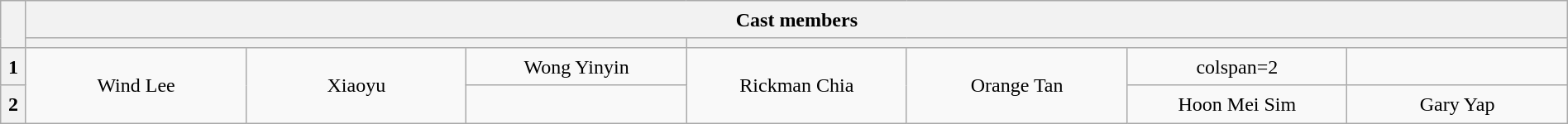<table class="wikitable plainrowheaders" style="width:100%; text-align:center; line-height:23px;">
<tr>
<th rowspan=2 width=1%></th>
<th colspan=7>Cast members </th>
</tr>
<tr>
<th colspan=3></th>
<th colspan=4></th>
</tr>
<tr>
<th>1</th>
<td rowspan=2 width=10%>Wind Lee</td>
<td rowspan=2 width=10%>Xiaoyu</td>
<td width=10%>Wong Yinyin</td>
<td rowspan=2 width=10%>Rickman Chia</td>
<td rowspan=2 width=10%>Orange Tan</td>
<td>colspan=2 </td>
</tr>
<tr>
<th>2</th>
<td></td>
<td width=10%>Hoon Mei Sim</td>
<td width=10%>Gary Yap</td>
</tr>
</table>
